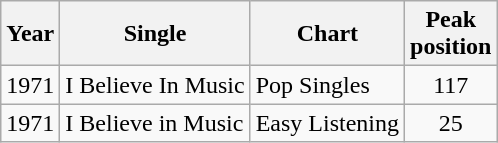<table class="wikitable">
<tr>
<th>Year</th>
<th>Single</th>
<th>Chart</th>
<th>Peak<br>position</th>
</tr>
<tr>
<td>1971</td>
<td>I Believe In Music</td>
<td>Pop Singles</td>
<td align="center">117</td>
</tr>
<tr>
<td>1971</td>
<td>I Believe in Music</td>
<td>Easy Listening</td>
<td align="center">25</td>
</tr>
</table>
